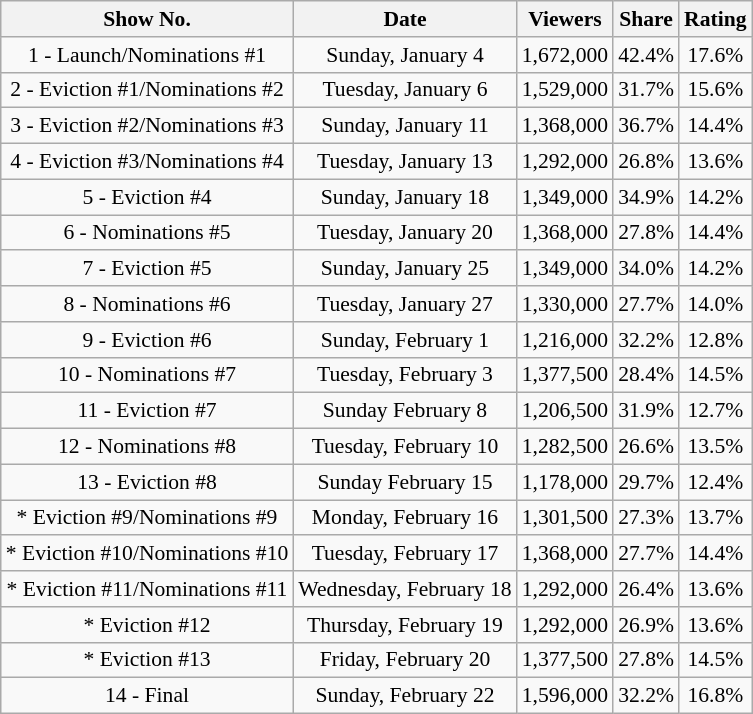<table class="wikitable sortable centre" style="text-align:center;font-size:90%;">
<tr>
<th>Show No.</th>
<th>Date</th>
<th>Viewers</th>
<th>Share</th>
<th>Rating</th>
</tr>
<tr>
<td>1 - Launch/Nominations #1</td>
<td>Sunday, January 4</td>
<td>1,672,000</td>
<td>42.4%</td>
<td>17.6%</td>
</tr>
<tr>
<td>2 - Eviction #1/Nominations #2</td>
<td>Tuesday, January 6</td>
<td>1,529,000</td>
<td>31.7%</td>
<td>15.6%</td>
</tr>
<tr>
<td>3 - Eviction #2/Nominations #3</td>
<td>Sunday, January 11</td>
<td>1,368,000</td>
<td>36.7%</td>
<td>14.4%</td>
</tr>
<tr>
<td>4 - Eviction #3/Nominations #4</td>
<td>Tuesday, January 13</td>
<td>1,292,000</td>
<td>26.8%</td>
<td>13.6%</td>
</tr>
<tr>
<td>5 - Eviction #4</td>
<td>Sunday, January 18</td>
<td>1,349,000</td>
<td>34.9%</td>
<td>14.2%</td>
</tr>
<tr>
<td>6 - Nominations #5</td>
<td>Tuesday, January 20</td>
<td>1,368,000</td>
<td>27.8%</td>
<td>14.4%</td>
</tr>
<tr>
<td>7 - Eviction #5</td>
<td>Sunday, January 25</td>
<td>1,349,000</td>
<td>34.0%</td>
<td>14.2%</td>
</tr>
<tr>
<td>8 - Nominations #6</td>
<td>Tuesday, January 27</td>
<td>1,330,000</td>
<td>27.7%</td>
<td>14.0%</td>
</tr>
<tr>
<td>9 - Eviction #6</td>
<td>Sunday, February 1</td>
<td>1,216,000</td>
<td>32.2%</td>
<td>12.8%</td>
</tr>
<tr>
<td>10 - Nominations #7</td>
<td>Tuesday, February 3</td>
<td>1,377,500</td>
<td>28.4%</td>
<td>14.5%</td>
</tr>
<tr>
<td>11 - Eviction #7</td>
<td>Sunday February 8</td>
<td>1,206,500</td>
<td>31.9%</td>
<td>12.7%</td>
</tr>
<tr>
<td>12 - Nominations #8</td>
<td>Tuesday, February 10</td>
<td>1,282,500</td>
<td>26.6%</td>
<td>13.5%</td>
</tr>
<tr>
<td>13 - Eviction #8</td>
<td>Sunday February 15</td>
<td>1,178,000</td>
<td>29.7%</td>
<td>12.4%</td>
</tr>
<tr>
<td>* Eviction #9/Nominations #9</td>
<td>Monday, February 16</td>
<td>1,301,500</td>
<td>27.3%</td>
<td>13.7%</td>
</tr>
<tr>
<td>* Eviction #10/Nominations #10</td>
<td>Tuesday, February 17</td>
<td>1,368,000</td>
<td>27.7%</td>
<td>14.4%</td>
</tr>
<tr>
<td>* Eviction #11/Nominations #11</td>
<td>Wednesday, February 18</td>
<td>1,292,000</td>
<td>26.4%</td>
<td>13.6%</td>
</tr>
<tr>
<td>* Eviction #12</td>
<td>Thursday, February 19</td>
<td>1,292,000</td>
<td>26.9%</td>
<td>13.6%</td>
</tr>
<tr>
<td>* Eviction #13</td>
<td>Friday, February 20</td>
<td>1,377,500</td>
<td>27.8%</td>
<td>14.5%</td>
</tr>
<tr>
<td>14 - Final</td>
<td>Sunday, February 22</td>
<td>1,596,000</td>
<td>32.2%</td>
<td>16.8%</td>
</tr>
</table>
